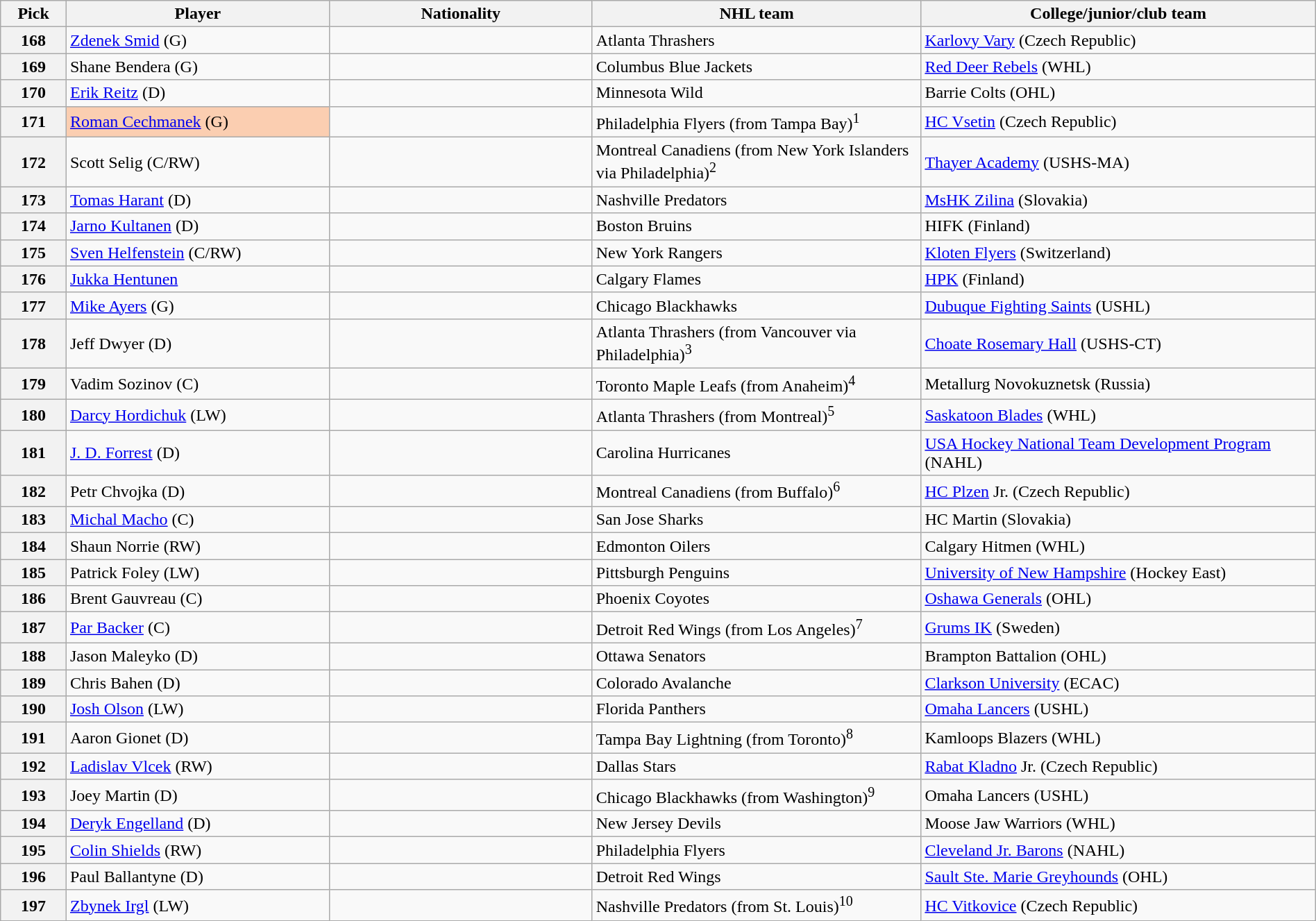<table class="wikitable" style="width: 100%">
<tr>
<th bgcolor="#DDDDFF" width="5%">Pick</th>
<th bgcolor="#DDDDFF" width="20%">Player</th>
<th bgcolor="#DDDDFF" width="20%">Nationality</th>
<th bgcolor="#DDDDFF" width="25%">NHL team</th>
<th bgcolor="#DDDDFF" width="30%">College/junior/club team</th>
</tr>
<tr>
<th>168</th>
<td><a href='#'>Zdenek Smid</a> (G)</td>
<td></td>
<td>Atlanta Thrashers</td>
<td><a href='#'>Karlovy Vary</a> (Czech Republic)</td>
</tr>
<tr>
<th>169</th>
<td>Shane Bendera (G)</td>
<td></td>
<td>Columbus Blue Jackets</td>
<td><a href='#'>Red Deer Rebels</a> (WHL)</td>
</tr>
<tr>
<th>170</th>
<td><a href='#'>Erik Reitz</a> (D)</td>
<td></td>
<td>Minnesota Wild</td>
<td>Barrie Colts (OHL)</td>
</tr>
<tr>
<th>171</th>
<td bgcolor="#FBCEB1"><a href='#'>Roman Cechmanek</a> (G)</td>
<td></td>
<td>Philadelphia Flyers (from Tampa Bay)<sup>1</sup></td>
<td><a href='#'>HC Vsetin</a> (Czech Republic)</td>
</tr>
<tr>
<th>172</th>
<td>Scott Selig (C/RW)</td>
<td></td>
<td>Montreal Canadiens (from New York Islanders via Philadelphia)<sup>2</sup></td>
<td><a href='#'>Thayer Academy</a> (USHS-MA)</td>
</tr>
<tr>
<th>173</th>
<td><a href='#'>Tomas Harant</a> (D)</td>
<td></td>
<td>Nashville Predators</td>
<td><a href='#'>MsHK Zilina</a> (Slovakia)</td>
</tr>
<tr>
<th>174</th>
<td><a href='#'>Jarno Kultanen</a> (D)</td>
<td></td>
<td>Boston Bruins</td>
<td>HIFK (Finland)</td>
</tr>
<tr>
<th>175</th>
<td><a href='#'>Sven Helfenstein</a> (C/RW)</td>
<td></td>
<td>New York Rangers</td>
<td><a href='#'>Kloten Flyers</a> (Switzerland)</td>
</tr>
<tr>
<th>176</th>
<td><a href='#'>Jukka Hentunen</a></td>
<td></td>
<td>Calgary Flames</td>
<td><a href='#'>HPK</a> (Finland)</td>
</tr>
<tr>
<th>177</th>
<td><a href='#'>Mike Ayers</a> (G)</td>
<td></td>
<td>Chicago Blackhawks</td>
<td><a href='#'>Dubuque Fighting Saints</a> (USHL)</td>
</tr>
<tr>
<th>178</th>
<td>Jeff Dwyer (D)</td>
<td></td>
<td>Atlanta Thrashers (from Vancouver via Philadelphia)<sup>3</sup></td>
<td><a href='#'>Choate Rosemary Hall</a> (USHS-CT)</td>
</tr>
<tr>
<th>179</th>
<td>Vadim Sozinov (C)</td>
<td></td>
<td>Toronto Maple Leafs (from Anaheim)<sup>4</sup></td>
<td>Metallurg Novokuznetsk (Russia)</td>
</tr>
<tr>
<th>180</th>
<td><a href='#'>Darcy Hordichuk</a> (LW)</td>
<td></td>
<td>Atlanta Thrashers (from Montreal)<sup>5</sup></td>
<td><a href='#'>Saskatoon Blades</a> (WHL)</td>
</tr>
<tr>
<th>181</th>
<td><a href='#'>J. D. Forrest</a> (D)</td>
<td></td>
<td>Carolina Hurricanes</td>
<td><a href='#'>USA Hockey National Team Development Program</a> (NAHL)</td>
</tr>
<tr>
<th>182</th>
<td>Petr Chvojka (D)</td>
<td></td>
<td>Montreal Canadiens (from Buffalo)<sup>6</sup></td>
<td><a href='#'>HC Plzen</a> Jr. (Czech Republic)</td>
</tr>
<tr>
<th>183</th>
<td><a href='#'>Michal Macho</a> (C)</td>
<td></td>
<td>San Jose Sharks</td>
<td>HC Martin (Slovakia)</td>
</tr>
<tr>
<th>184</th>
<td>Shaun Norrie (RW)</td>
<td></td>
<td>Edmonton Oilers</td>
<td>Calgary Hitmen (WHL)</td>
</tr>
<tr>
<th>185</th>
<td>Patrick Foley (LW)</td>
<td></td>
<td>Pittsburgh Penguins</td>
<td><a href='#'>University of New Hampshire</a> (Hockey East)</td>
</tr>
<tr>
<th>186</th>
<td>Brent Gauvreau (C)</td>
<td></td>
<td>Phoenix Coyotes</td>
<td><a href='#'>Oshawa Generals</a> (OHL)</td>
</tr>
<tr>
<th>187</th>
<td><a href='#'>Par Backer</a> (C)</td>
<td></td>
<td>Detroit Red Wings (from Los Angeles)<sup>7</sup></td>
<td><a href='#'>Grums IK</a> (Sweden)</td>
</tr>
<tr>
<th>188</th>
<td>Jason Maleyko (D)</td>
<td></td>
<td>Ottawa Senators</td>
<td>Brampton Battalion (OHL)</td>
</tr>
<tr>
<th>189</th>
<td>Chris Bahen (D)</td>
<td></td>
<td>Colorado Avalanche</td>
<td><a href='#'>Clarkson University</a> (ECAC)</td>
</tr>
<tr>
<th>190</th>
<td><a href='#'>Josh Olson</a> (LW)</td>
<td></td>
<td>Florida Panthers</td>
<td><a href='#'>Omaha Lancers</a> (USHL)</td>
</tr>
<tr>
<th>191</th>
<td>Aaron Gionet (D)</td>
<td></td>
<td>Tampa Bay Lightning (from Toronto)<sup>8</sup></td>
<td>Kamloops Blazers (WHL)</td>
</tr>
<tr>
<th>192</th>
<td><a href='#'>Ladislav Vlcek</a> (RW)</td>
<td></td>
<td>Dallas Stars</td>
<td><a href='#'>Rabat Kladno</a> Jr. (Czech Republic)</td>
</tr>
<tr>
<th>193</th>
<td>Joey Martin (D)</td>
<td></td>
<td>Chicago Blackhawks (from Washington)<sup>9</sup></td>
<td>Omaha Lancers (USHL)</td>
</tr>
<tr>
<th>194</th>
<td><a href='#'>Deryk Engelland</a> (D)</td>
<td></td>
<td>New Jersey Devils</td>
<td>Moose Jaw Warriors (WHL)</td>
</tr>
<tr>
<th>195</th>
<td><a href='#'>Colin Shields</a> (RW)</td>
<td></td>
<td>Philadelphia Flyers</td>
<td><a href='#'>Cleveland Jr. Barons</a> (NAHL)</td>
</tr>
<tr>
<th>196</th>
<td>Paul Ballantyne (D)</td>
<td></td>
<td>Detroit Red Wings</td>
<td><a href='#'>Sault Ste. Marie Greyhounds</a> (OHL)</td>
</tr>
<tr>
<th>197</th>
<td><a href='#'>Zbynek Irgl</a> (LW)</td>
<td></td>
<td>Nashville Predators (from St. Louis)<sup>10</sup></td>
<td><a href='#'>HC Vitkovice</a> (Czech Republic)</td>
</tr>
</table>
